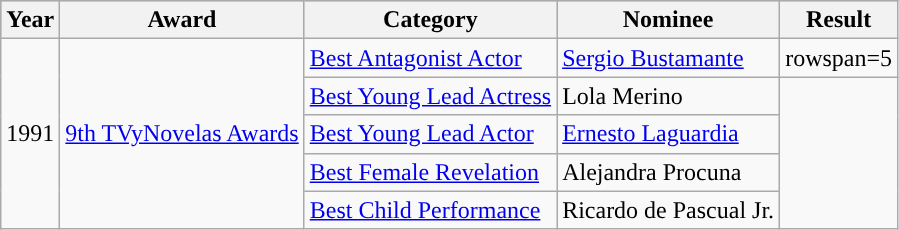<table class="wikitable">
<tr style="background:#b0c4de;">
<th>Year</th>
<th>Award</th>
<th>Category</th>
<th>Nominee</th>
<th>Result</th>
</tr>
<tr>
<td rowspan=5>1991</td>
<td rowspan=5><a href='#'>9th TVyNovelas Awards</a></td>
<td><a href='#'>Best Antagonist Actor</a></td>
<td><a href='#'>Sergio Bustamante</a></td>
<td>rowspan=5 </td>
</tr>
<tr>
<td><a href='#'>Best Young Lead Actress</a></td>
<td>Lola Merino</td>
</tr>
<tr>
<td><a href='#'>Best Young Lead Actor</a></td>
<td><a href='#'>Ernesto Laguardia</a></td>
</tr>
<tr>
<td><a href='#'>Best Female Revelation</a></td>
<td>Alejandra Procuna</td>
</tr>
<tr>
<td><a href='#'>Best Child Performance</a></td>
<td>Ricardo de Pascual Jr.</td>
</tr>
</table>
